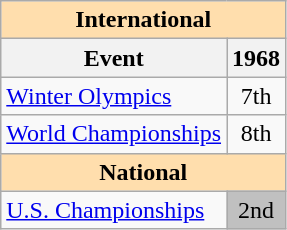<table class="wikitable" style="text-align:center">
<tr>
<th style="background-color: #ffdead; " colspan=2 align=center>International</th>
</tr>
<tr>
<th>Event</th>
<th>1968</th>
</tr>
<tr>
<td align=left><a href='#'>Winter Olympics</a></td>
<td>7th</td>
</tr>
<tr>
<td align=left><a href='#'>World Championships</a></td>
<td>8th</td>
</tr>
<tr>
<th style="background-color: #ffdead; " colspan=2 align=center>National</th>
</tr>
<tr>
<td align=left><a href='#'>U.S. Championships</a></td>
<td bgcolor=silver>2nd</td>
</tr>
</table>
